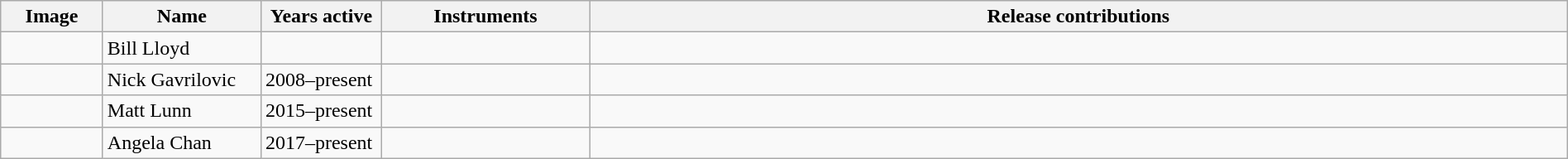<table class="wikitable" width="100%" border="1">
<tr>
<th width="75">Image</th>
<th width="120">Name</th>
<th width="90">Years active</th>
<th width="160">Instruments</th>
<th>Release contributions</th>
</tr>
<tr>
<td></td>
<td>Bill Lloyd</td>
<td></td>
<td></td>
<td></td>
</tr>
<tr>
<td></td>
<td>Nick Gavrilovic</td>
<td>2008–present</td>
<td></td>
<td></td>
</tr>
<tr>
<td></td>
<td>Matt Lunn</td>
<td>2015–present</td>
<td></td>
<td></td>
</tr>
<tr>
<td></td>
<td>Angela Chan</td>
<td>2017–present</td>
<td></td>
<td></td>
</tr>
</table>
